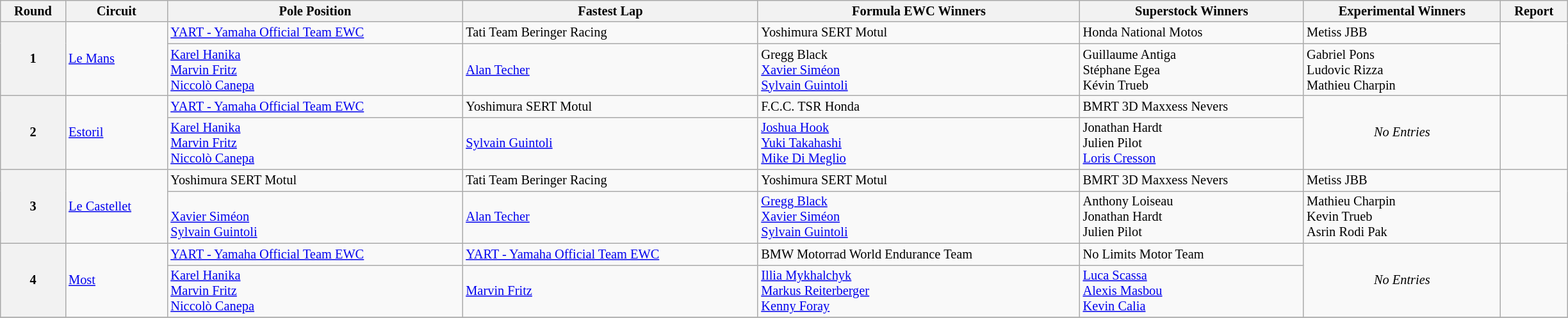<table class="wikitable" style="font-size:85%; width:120em;">
<tr>
<th>Round</th>
<th>Circuit</th>
<th>Pole Position</th>
<th>Fastest Lap</th>
<th>Formula EWC Winners</th>
<th>Superstock Winners</th>
<th>Experimental Winners</th>
<th>Report</th>
</tr>
<tr>
<th rowspan=2>1</th>
<td rowspan=2> <a href='#'>Le Mans</a></td>
<td> <a href='#'>YART - Yamaha Official Team EWC</a></td>
<td> Tati Team Beringer Racing</td>
<td>  Yoshimura SERT Motul</td>
<td> Honda National Motos</td>
<td> Metiss JBB</td>
<td rowspan=2 align=center></td>
</tr>
<tr>
<td> <a href='#'>Karel Hanika</a><br> <a href='#'>Marvin Fritz</a><br> <a href='#'>Niccolò Canepa</a></td>
<td> <a href='#'>Alan Techer</a></td>
<td> Gregg Black<br> <a href='#'>Xavier Siméon</a><br> <a href='#'>Sylvain Guintoli</a></td>
<td> Guillaume Antiga<br> Stéphane Egea<br> Kévin Trueb</td>
<td> Gabriel Pons<br> Ludovic Rizza<br> Mathieu Charpin</td>
</tr>
<tr>
<th rowspan=2>2</th>
<td rowspan=2> <a href='#'>Estoril</a></td>
<td> <a href='#'>YART - Yamaha Official Team EWC</a></td>
<td>  Yoshimura SERT Motul</td>
<td> F.C.C. TSR Honda</td>
<td> BMRT 3D Maxxess Nevers</td>
<td rowspan=2 align=center><em>No Entries</em></td>
<td rowspan=2 align=center></td>
</tr>
<tr>
<td> <a href='#'>Karel Hanika</a><br> <a href='#'>Marvin Fritz</a><br> <a href='#'>Niccolò Canepa</a></td>
<td> <a href='#'>Sylvain Guintoli</a></td>
<td> <a href='#'>Joshua Hook</a><br> <a href='#'>Yuki Takahashi</a><br> <a href='#'>Mike Di Meglio</a></td>
<td> Jonathan Hardt<br> Julien Pilot<br> <a href='#'>Loris Cresson</a></td>
</tr>
<tr>
<th rowspan=2>3</th>
<td rowspan=2> <a href='#'>Le Castellet</a></td>
<td>  Yoshimura SERT Motul</td>
<td> Tati Team Beringer Racing</td>
<td>  Yoshimura SERT Motul</td>
<td> BMRT 3D Maxxess Nevers</td>
<td> Metiss JBB</td>
</tr>
<tr>
<td> <br> <a href='#'>Xavier Siméon</a><br> <a href='#'>Sylvain Guintoli</a></td>
<td> <a href='#'>Alan Techer</a></td>
<td> <a href='#'>Gregg Black</a><br> <a href='#'>Xavier Siméon</a><br> <a href='#'>Sylvain Guintoli</a></td>
<td> Anthony Loiseau<br> Jonathan Hardt<br> Julien Pilot</td>
<td> Mathieu Charpin<br> Kevin Trueb<br> Asrin Rodi Pak</td>
</tr>
<tr>
<th rowspan=2>4</th>
<td rowspan=2> <a href='#'>Most</a></td>
<td> <a href='#'>YART - Yamaha Official Team EWC</a></td>
<td> <a href='#'>YART - Yamaha Official Team EWC</a></td>
<td> BMW Motorrad World Endurance Team</td>
<td> No Limits Motor Team</td>
<td rowspan=2 align=center><em>No Entries</em></td>
<td rowspan=2 align=center></td>
</tr>
<tr>
<td> <a href='#'>Karel Hanika</a><br> <a href='#'>Marvin Fritz</a><br> <a href='#'>Niccolò Canepa</a></td>
<td> <a href='#'>Marvin Fritz</a></td>
<td> <a href='#'>Illia Mykhalchyk</a><br> <a href='#'>Markus Reiterberger</a><br> <a href='#'>Kenny Foray</a></td>
<td> <a href='#'>Luca Scassa</a><br> <a href='#'>Alexis Masbou</a><br> <a href='#'>Kevin Calia</a></td>
</tr>
<tr>
</tr>
</table>
